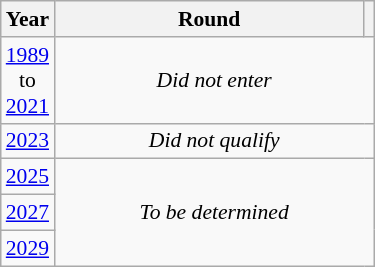<table class="wikitable" style="text-align: center; font-size:90%">
<tr>
<th>Year</th>
<th style="width:200px">Round</th>
<th></th>
</tr>
<tr>
<td><a href='#'>1989</a><br>to<br><a href='#'>2021</a></td>
<td colspan="2"><em>Did not enter</em></td>
</tr>
<tr>
<td><a href='#'>2023</a></td>
<td colspan="2"><em>Did not qualify</em></td>
</tr>
<tr>
<td><a href='#'>2025</a></td>
<td colspan="2" rowspan="3"><em>To be determined</em></td>
</tr>
<tr>
<td><a href='#'>2027</a></td>
</tr>
<tr>
<td><a href='#'>2029</a></td>
</tr>
</table>
